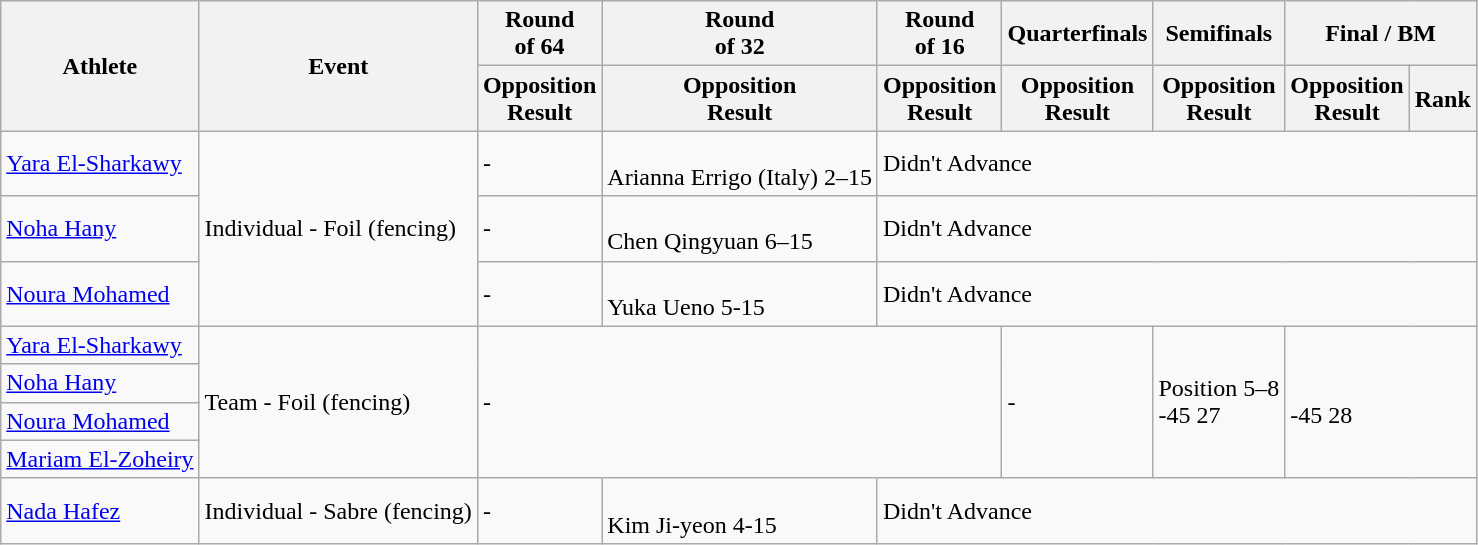<table class="wikitable">
<tr>
<th rowspan="2">Athlete</th>
<th rowspan="2">Event</th>
<th>Round<br>of 64</th>
<th>Round<br>of 32</th>
<th>Round<br>of 16</th>
<th>Quarterfinals</th>
<th>Semifinals</th>
<th colspan="2">Final / <abbr>BM</abbr></th>
</tr>
<tr>
<th>Opposition<br>Result</th>
<th>Opposition<br>Result</th>
<th>Opposition<br>Result</th>
<th>Opposition<br>Result</th>
<th>Opposition<br>Result</th>
<th>Opposition<br>Result</th>
<th>Rank</th>
</tr>
<tr>
<td><a href='#'>Yara El-Sharkawy</a></td>
<td rowspan="3">Individual - Foil (fencing)</td>
<td>-</td>
<td><br>Arianna Errigo (Italy)
2–15</td>
<td colspan="5">Didn't Advance</td>
</tr>
<tr>
<td><a href='#'>Noha Hany</a></td>
<td>-</td>
<td><br>Chen Qingyuan
6–15</td>
<td colspan="5">Didn't Advance</td>
</tr>
<tr>
<td><a href='#'>Noura Mohamed</a></td>
<td>-</td>
<td><br>Yuka Ueno
5-15</td>
<td colspan="5">Didn't Advance</td>
</tr>
<tr>
<td><a href='#'>Yara El-Sharkawy</a></td>
<td rowspan="4">Team - Foil (fencing)</td>
<td colspan="3" rowspan="4">-</td>
<td rowspan="4">-</td>
<td rowspan="4">Position 5–8<br>
-45
27</td>
<td colspan="2" rowspan="4"><br>-45
28</td>
</tr>
<tr>
<td><a href='#'>Noha Hany</a></td>
</tr>
<tr>
<td><a href='#'>Noura Mohamed</a></td>
</tr>
<tr>
<td><a href='#'>Mariam El-Zoheiry</a></td>
</tr>
<tr>
<td><a href='#'>Nada Hafez</a></td>
<td>Individual - Sabre (fencing)</td>
<td>-</td>
<td><br>Kim Ji-yeon
4-15</td>
<td colspan="5">Didn't Advance</td>
</tr>
</table>
